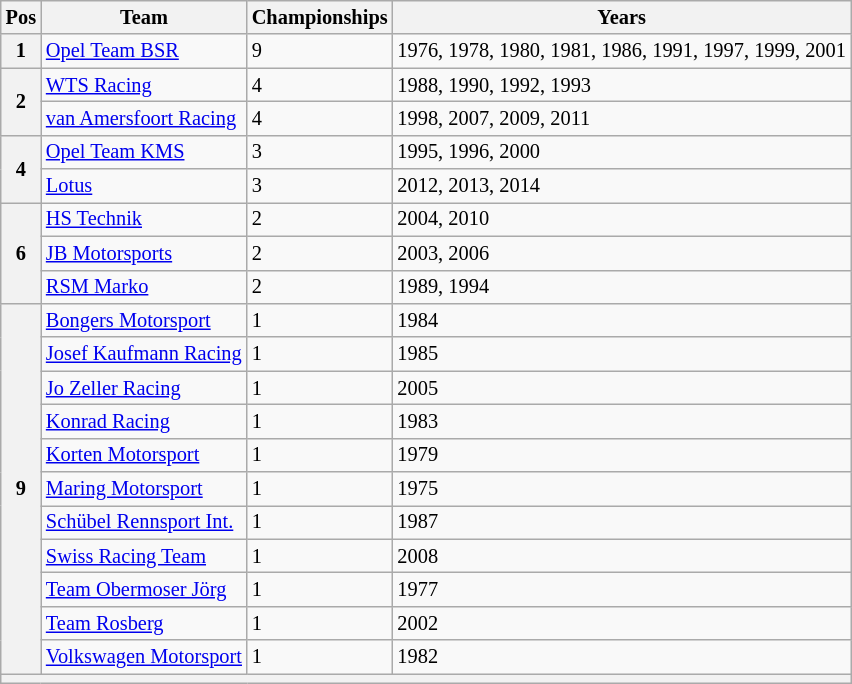<table class="wikitable" style="font-size:85%;">
<tr>
<th>Pos</th>
<th>Team</th>
<th>Championships</th>
<th>Years</th>
</tr>
<tr>
<th>1</th>
<td><a href='#'>Opel Team BSR</a></td>
<td>9</td>
<td>1976, 1978, 1980, 1981, 1986, 1991, 1997, 1999, 2001</td>
</tr>
<tr>
<th rowspan=2>2</th>
<td><a href='#'>WTS Racing</a></td>
<td>4</td>
<td>1988, 1990, 1992, 1993</td>
</tr>
<tr>
<td><a href='#'>van Amersfoort Racing</a></td>
<td>4</td>
<td>1998, 2007, 2009, 2011</td>
</tr>
<tr>
<th rowspan=2>4</th>
<td><a href='#'>Opel Team KMS</a></td>
<td>3</td>
<td>1995, 1996, 2000</td>
</tr>
<tr>
<td><a href='#'>Lotus</a></td>
<td>3</td>
<td>2012, 2013, 2014</td>
</tr>
<tr>
<th rowspan=3>6</th>
<td><a href='#'>HS Technik</a></td>
<td>2</td>
<td>2004, 2010</td>
</tr>
<tr>
<td><a href='#'>JB Motorsports</a></td>
<td>2</td>
<td>2003, 2006</td>
</tr>
<tr>
<td><a href='#'>RSM Marko</a></td>
<td>2</td>
<td>1989, 1994</td>
</tr>
<tr>
<th rowspan=11>9</th>
<td><a href='#'>Bongers Motorsport</a></td>
<td>1</td>
<td>1984</td>
</tr>
<tr>
<td><a href='#'>Josef Kaufmann Racing</a></td>
<td>1</td>
<td>1985</td>
</tr>
<tr>
<td><a href='#'>Jo Zeller Racing</a></td>
<td>1</td>
<td>2005</td>
</tr>
<tr>
<td><a href='#'>Konrad Racing</a></td>
<td>1</td>
<td>1983</td>
</tr>
<tr>
<td><a href='#'>Korten Motorsport</a></td>
<td>1</td>
<td>1979</td>
</tr>
<tr>
<td><a href='#'>Maring Motorsport</a></td>
<td>1</td>
<td>1975</td>
</tr>
<tr>
<td><a href='#'>Schübel Rennsport Int.</a></td>
<td>1</td>
<td>1987</td>
</tr>
<tr>
<td><a href='#'>Swiss Racing Team</a></td>
<td>1</td>
<td>2008</td>
</tr>
<tr>
<td><a href='#'>Team Obermoser Jörg</a></td>
<td>1</td>
<td>1977</td>
</tr>
<tr>
<td><a href='#'>Team Rosberg</a></td>
<td>1</td>
<td>2002</td>
</tr>
<tr>
<td><a href='#'>Volkswagen Motorsport</a></td>
<td>1</td>
<td>1982</td>
</tr>
<tr>
<th colspan="4"></th>
</tr>
</table>
